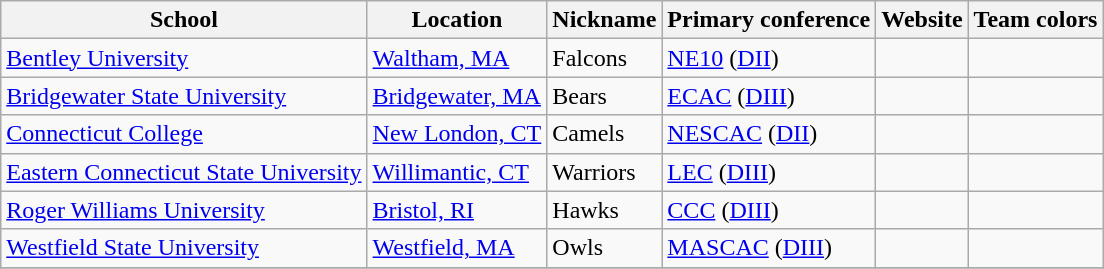<table class="wikitable sortable">
<tr>
<th>School</th>
<th>Location</th>
<th>Nickname</th>
<th>Primary conference</th>
<th>Website</th>
<th>Team colors</th>
</tr>
<tr>
<td><a href='#'>Bentley University</a></td>
<td><a href='#'>Waltham, MA</a></td>
<td>Falcons</td>
<td><a href='#'>NE10</a> (<a href='#'>DII</a>)</td>
<td></td>
<td align=center> </td>
</tr>
<tr>
<td><a href='#'>Bridgewater State University</a></td>
<td><a href='#'>Bridgewater, MA</a></td>
<td>Bears</td>
<td><a href='#'>ECAC</a> (<a href='#'>DIII</a>)</td>
<td></td>
<td align=center> </td>
</tr>
<tr>
<td><a href='#'>Connecticut College</a></td>
<td><a href='#'>New London, CT</a></td>
<td>Camels</td>
<td><a href='#'>NESCAC</a> (<a href='#'>DII</a>)</td>
<td></td>
<td align=center> </td>
</tr>
<tr>
<td><a href='#'>Eastern Connecticut State University</a></td>
<td><a href='#'>Willimantic, CT</a></td>
<td>Warriors</td>
<td><a href='#'>LEC</a> (<a href='#'>DIII</a>)</td>
<td></td>
<td align=center> </td>
</tr>
<tr>
<td><a href='#'>Roger Williams University</a></td>
<td><a href='#'>Bristol, RI</a></td>
<td>Hawks</td>
<td><a href='#'>CCC</a> (<a href='#'>DIII</a>)</td>
<td></td>
<td align=center> </td>
</tr>
<tr>
<td><a href='#'>Westfield State University</a></td>
<td><a href='#'>Westfield, MA</a></td>
<td>Owls</td>
<td><a href='#'>MASCAC</a> (<a href='#'>DIII</a>)</td>
<td></td>
<td align=center> </td>
</tr>
<tr>
</tr>
</table>
